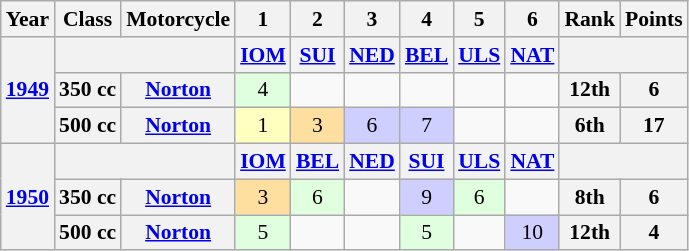<table class="wikitable" style="text-align:center; font-size:90%">
<tr>
<th>Year</th>
<th>Class</th>
<th>Motorcycle</th>
<th>1</th>
<th>2</th>
<th>3</th>
<th>4</th>
<th>5</th>
<th>6</th>
<th>Rank</th>
<th>Points</th>
</tr>
<tr>
<th rowspan=3><a href='#'>1949</a></th>
<th colspan=2></th>
<th><a href='#'>IOM</a></th>
<th><a href='#'>SUI</a></th>
<th><a href='#'>NED</a></th>
<th><a href='#'>BEL</a></th>
<th><a href='#'>ULS</a></th>
<th><a href='#'>NAT</a></th>
<th colspan=2></th>
</tr>
<tr>
<th>350 cc</th>
<th><a href='#'>Norton</a></th>
<td style="background:#DFFFDF;">4</td>
<td></td>
<td></td>
<td></td>
<td></td>
<td></td>
<th>12th</th>
<th>6</th>
</tr>
<tr>
<th>500 cc</th>
<th><a href='#'>Norton</a></th>
<td style="background:#ffffbf;">1</td>
<td style="background:#FFDF9F;">3</td>
<td style="background:#cfcfff;">6</td>
<td style="background:#cfcfff;">7</td>
<td></td>
<td></td>
<th>6th</th>
<th>17</th>
</tr>
<tr>
<th rowspan=3><a href='#'>1950</a></th>
<th colspan=2></th>
<th><a href='#'>IOM</a></th>
<th><a href='#'>BEL</a></th>
<th><a href='#'>NED</a></th>
<th><a href='#'>SUI</a></th>
<th><a href='#'>ULS</a></th>
<th><a href='#'>NAT</a></th>
<th colspan=2></th>
</tr>
<tr>
<th>350 cc</th>
<th><a href='#'>Norton</a></th>
<td style="background:#FFDF9F;">3</td>
<td style="background:#DFFFDF;">6</td>
<td></td>
<td style="background:#cfcfff;">9</td>
<td style="background:#DFFFDF;">6</td>
<td></td>
<th>8th</th>
<th>6</th>
</tr>
<tr>
<th>500 cc</th>
<th><a href='#'>Norton</a></th>
<td style="background:#DFFFDF;">5</td>
<td></td>
<td></td>
<td style="background:#DFFFDF;">5</td>
<td></td>
<td style="background:#cfcfff;">10</td>
<th>12th</th>
<th>4</th>
</tr>
</table>
